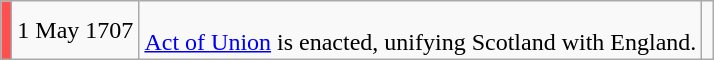<table class="wikitable" style="line-height:1em; text-align:left">
<tr>
<td rowspan="5" bgcolor="FF4F4F"></td>
<td rowspan="5">1 May 1707</td>
<td rowspan="5"><div><br><a href='#'>Act of Union</a> is enacted, unifying Scotland with England. 
</div></td>
<td rowspan="4" class="nowrap"></td>
</tr>
</table>
